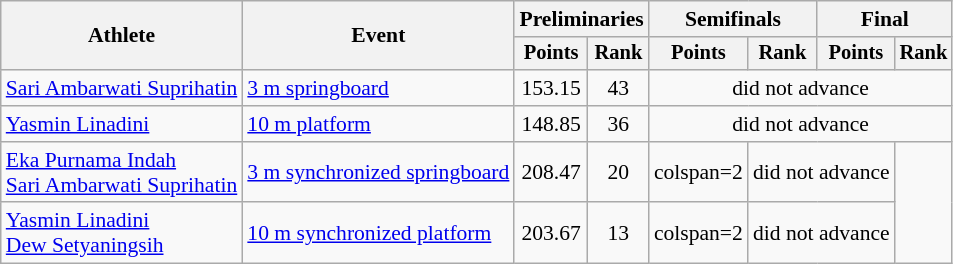<table class=wikitable style="font-size:90%;">
<tr>
<th rowspan="2">Athlete</th>
<th rowspan="2">Event</th>
<th colspan="2">Preliminaries</th>
<th colspan="2">Semifinals</th>
<th colspan="2">Final</th>
</tr>
<tr style="font-size:95%">
<th>Points</th>
<th>Rank</th>
<th>Points</th>
<th>Rank</th>
<th>Points</th>
<th>Rank</th>
</tr>
<tr align=center>
<td align=left><a href='#'>Sari Ambarwati Suprihatin</a></td>
<td align=left><a href='#'>3 m springboard</a></td>
<td>153.15</td>
<td>43</td>
<td colspan=4>did not advance</td>
</tr>
<tr align=center>
<td align=left><a href='#'>Yasmin Linadini</a></td>
<td align=left><a href='#'>10 m platform</a></td>
<td>148.85</td>
<td>36</td>
<td colspan=4>did not advance</td>
</tr>
<tr align=center>
<td align=left><a href='#'>Eka Purnama Indah</a><br><a href='#'>Sari Ambarwati Suprihatin</a></td>
<td align=left><a href='#'>3 m synchronized springboard</a></td>
<td>208.47</td>
<td>20</td>
<td>colspan=2 </td>
<td colspan=2>did not advance</td>
</tr>
<tr align=center>
<td align=left><a href='#'>Yasmin Linadini</a><br><a href='#'>Dew Setyaningsih</a></td>
<td align=left><a href='#'>10 m synchronized platform</a></td>
<td>203.67</td>
<td>13</td>
<td>colspan=2 </td>
<td colspan=2>did not advance</td>
</tr>
</table>
